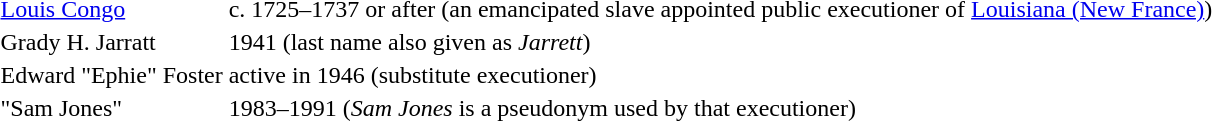<table>
<tr>
<td><a href='#'>Louis Congo</a></td>
<td>c. 1725–1737 or after (an emancipated slave appointed public executioner of <a href='#'>Louisiana (New France)</a>)</td>
</tr>
<tr>
<td>Grady H. Jarratt</td>
<td>1941 (last name also given as <em>Jarrett</em>)</td>
</tr>
<tr>
<td>Edward "Ephie" Foster</td>
<td>active in 1946 (substitute executioner)</td>
</tr>
<tr>
<td>"Sam Jones"</td>
<td>1983–1991 (<em>Sam Jones</em> is a pseudonym used by that executioner)</td>
</tr>
</table>
